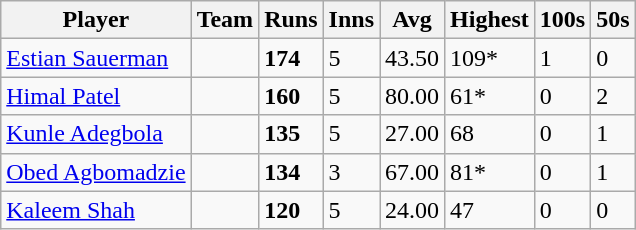<table class="wikitable">
<tr>
<th>Player</th>
<th>Team</th>
<th>Runs</th>
<th>Inns</th>
<th>Avg</th>
<th>Highest</th>
<th>100s</th>
<th>50s</th>
</tr>
<tr>
<td><a href='#'>Estian Sauerman</a></td>
<td></td>
<td><strong>174</strong></td>
<td>5</td>
<td>43.50</td>
<td>109*</td>
<td>1</td>
<td>0</td>
</tr>
<tr>
<td><a href='#'>Himal Patel</a></td>
<td></td>
<td><strong>160</strong></td>
<td>5</td>
<td>80.00</td>
<td>61*</td>
<td>0</td>
<td>2</td>
</tr>
<tr>
<td><a href='#'>Kunle Adegbola</a></td>
<td></td>
<td><strong>135</strong></td>
<td>5</td>
<td>27.00</td>
<td>68</td>
<td>0</td>
<td>1</td>
</tr>
<tr>
<td><a href='#'>Obed Agbomadzie</a></td>
<td></td>
<td><strong>134</strong></td>
<td>3</td>
<td>67.00</td>
<td>81*</td>
<td>0</td>
<td>1</td>
</tr>
<tr>
<td><a href='#'>Kaleem Shah</a></td>
<td></td>
<td><strong>120</strong></td>
<td>5</td>
<td>24.00</td>
<td>47</td>
<td>0</td>
<td>0</td>
</tr>
</table>
